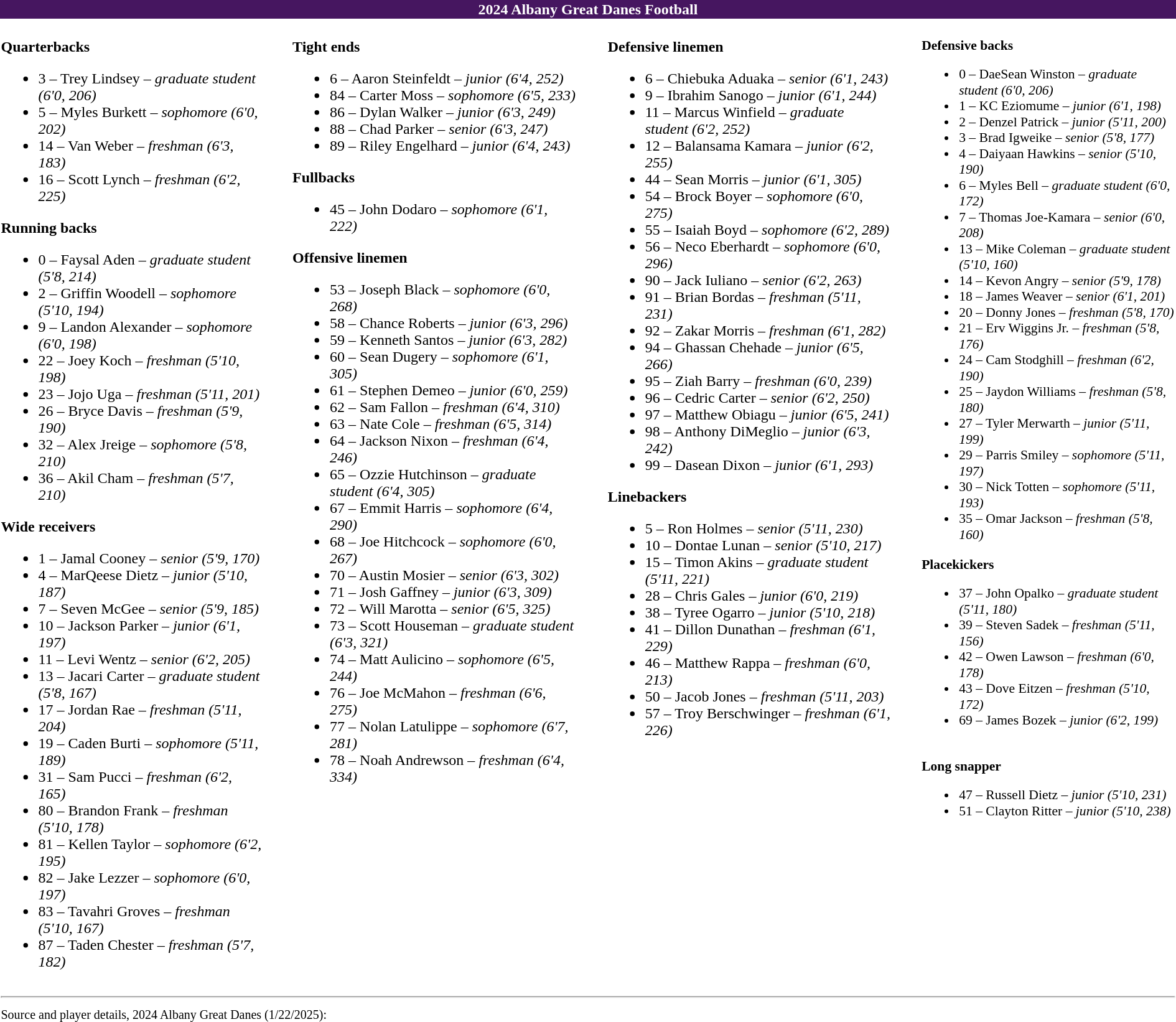<table class="toccolours" style="text-align: left;">
<tr>
<td colspan=11 style="color:#FFFFFF;background:#461660; text-align: center"><strong>2024 Albany Great Danes Football</strong></td>
</tr>
<tr>
<td valign="top"><br><strong>Quarterbacks</strong><ul><li>3 – Trey Lindsey – <em>graduate student (6'0, 206)</em></li><li>5 – Myles Burkett – <em>sophomore (6'0, 202)</em></li><li>14 – Van Weber – <em>freshman (6'3, 183)</em></li><li>16 – Scott Lynch – <em>freshman (6'2, 225)</em></li></ul><strong>Running backs</strong><ul><li>0 – Faysal Aden – <em>graduate student (5'8, 214)</em></li><li>2 – Griffin Woodell – <em>sophomore (5'10, 194)</em></li><li>9 – Landon Alexander – <em>sophomore (6'0, 198)</em></li><li>22 – Joey Koch – <em>freshman (5'10, 198)</em></li><li>23 – Jojo Uga – <em>freshman (5'11, 201)</em></li><li>26 – Bryce Davis – <em>freshman (5'9, 190)</em></li><li>32 – Alex Jreige – <em>sophomore (5'8, 210)</em></li><li>36 – Akil Cham – <em>freshman (5'7, 210)</em></li></ul><strong>Wide receivers</strong><ul><li>1 – Jamal Cooney – <em>senior (5'9, 170)</em></li><li>4 – MarQeese Dietz – <em>junior (5'10, 187)</em></li><li>7 – Seven McGee – <em>senior (5'9, 185)</em></li><li>10 – Jackson Parker – <em>junior (6'1, 197)</em></li><li>11 – Levi Wentz – <em>senior (6'2, 205)</em></li><li>13 – Jacari Carter – <em>graduate student (5'8, 167)</em></li><li>17 – Jordan Rae – <em>freshman (5'11, 204)</em></li><li>19 – Caden Burti – <em>sophomore (5'11, 189)</em></li><li>31 – Sam Pucci – <em>freshman (6'2, 165)</em></li><li>80 – Brandon Frank – <em>freshman (5'10, 178)</em></li><li>81 – Kellen Taylor – <em>sophomore (6'2, 195)</em></li><li>82 – Jake Lezzer – <em>sophomore (6'0, 197)</em></li><li>83 – Tavahri Groves – <em>freshman (5'10, 167)</em></li><li>87 – Taden Chester – <em>freshman (5'7, 182)</em></li></ul></td>
<td width="25"> </td>
<td valign="top"><br><strong>Tight ends</strong><ul><li>6 – Aaron Steinfeldt – <em>junior (6'4, 252)</em></li><li>84 – Carter Moss – <em>sophomore (6'5, 233)</em></li><li>86 – Dylan Walker – <em>junior (6'3, 249)</em></li><li>88 – Chad Parker – <em>senior (6'3, 247)</em></li><li>89 – Riley Engelhard – <em>junior (6'4, 243)</em></li></ul><strong>Fullbacks</strong><ul><li>45 – John Dodaro – <em>sophomore (6'1, 222)</em></li></ul><strong>Offensive linemen</strong><ul><li>53 – Joseph Black – <em>sophomore (6'0, 268)</em></li><li>58 – Chance Roberts – <em>junior (6'3, 296)</em></li><li>59 – Kenneth Santos – <em>junior (6'3, 282)</em></li><li>60 – Sean Dugery – <em>sophomore (6'1, 305)</em></li><li>61 – Stephen Demeo – <em>junior (6'0, 259)</em></li><li>62 – Sam Fallon – <em>freshman (6'4, 310)</em></li><li>63 – Nate Cole – <em>freshman (6'5, 314)</em></li><li>64 – Jackson Nixon – <em>freshman (6'4, 246)</em></li><li>65 – Ozzie Hutchinson – <em>graduate student (6'4, 305)</em></li><li>67 – Emmit Harris – <em>sophomore (6'4, 290)</em></li><li>68 – Joe Hitchcock – <em>sophomore (6'0, 267)</em></li><li>70 – Austin Mosier – <em>senior (6'3, 302)</em></li><li>71 – Josh Gaffney – <em>junior (6'3, 309)</em></li><li>72 – Will Marotta – <em>senior (6'5, 325)</em></li><li>73 – Scott Houseman – <em>graduate student (6'3, 321)</em></li><li>74 – Matt Aulicino – <em>sophomore (6'5, 244)</em></li><li>76 – Joe McMahon – <em>freshman (6'6, 275)</em></li><li>77 – Nolan Latulippe – <em>sophomore (6'7, 281)</em></li><li>78 – Noah Andrewson – <em>freshman (6'4, 334)</em></li></ul></td>
<td width="25"> </td>
<td valign="top"><br><strong>Defensive linemen</strong><ul><li>6 – Chiebuka Aduaka – <em>senior (6'1, 243)</em></li><li>9 – Ibrahim Sanogo – <em>junior (6'1, 244)</em></li><li>11 – Marcus Winfield – <em>graduate student (6'2, 252)</em></li><li>12 – Balansama Kamara – <em>junior (6'2, 255)</em></li><li>44 – Sean Morris – <em>junior (6'1, 305)</em></li><li>54 – Brock Boyer – <em>sophomore (6'0, 275)</em></li><li>55 – Isaiah Boyd – <em>sophomore (6'2, 289)</em></li><li>56 – Neco Eberhardt – <em>sophomore (6'0, 296)</em></li><li>90 – Jack Iuliano – <em>senior (6'2, 263)</em></li><li>91 – Brian Bordas – <em>freshman (5'11, 231)</em></li><li>92 – Zakar Morris – <em>freshman (6'1, 282)</em></li><li>94 – Ghassan Chehade – <em>junior (6'5, 266)</em></li><li>95 – Ziah Barry – <em>freshman (6'0, 239)</em></li><li>96 – Cedric Carter – <em>senior (6'2, 250)</em></li><li>97 – Matthew Obiagu – <em>junior (6'5, 241)</em></li><li>98 – Anthony DiMeglio – <em>junior (6'3, 242)</em></li><li>99 – Dasean Dixon – <em>junior (6'1, 293)</em></li></ul><strong>Linebackers</strong><ul><li>5 – Ron Holmes – <em>senior (5'11, 230)</em></li><li>10 – Dontae Lunan – <em>senior (5'10, 217)</em></li><li>15 – Timon Akins – <em>graduate student (5'11, 221)</em></li><li>28 – Chris Gales – <em>junior (6'0, 219)</em></li><li>38 – Tyree Ogarro – <em>junior (5'10, 218)</em></li><li>41 – Dillon Dunathan – <em>freshman (6'1, 229)</em></li><li>46 – Matthew Rappa – <em>freshman (6'0, 213)</em></li><li>50 – Jacob Jones – <em>freshman (5'11, 203)</em></li><li>57 – Troy Berschwinger – <em>freshman (6'1, 226)</em></li></ul></td>
<td width="25"> </td>
<td style="font-size:90%; vertical-align:top;"><br><strong>Defensive backs</strong><ul><li>0 – DaeSean Winston – <em>graduate student (6'0, 206)</em></li><li>1 – KC Eziomume – <em>junior (6'1, 198)</em></li><li>2 – Denzel Patrick – <em>junior (5'11, 200)</em></li><li>3 – Brad Igweike – <em>senior (5'8, 177)</em></li><li>4 – Daiyaan Hawkins – <em>senior (5'10, 190)</em></li><li>6 – Myles Bell – <em>graduate student (6'0, 172)</em></li><li>7 – Thomas Joe-Kamara – <em>senior (6'0, 208)</em></li><li>13 – Mike Coleman – <em>graduate student (5'10, 160)</em></li><li>14 – Kevon Angry – <em>senior (5'9, 178)</em></li><li>18 – James Weaver – <em>senior (6'1, 201)</em></li><li>20 – Donny Jones – <em>freshman (5'8, 170)</em></li><li>21 – Erv Wiggins Jr. – <em>freshman (5'8, 176)</em></li><li>24 – Cam Stodghill – <em>freshman (6'2, 190)</em></li><li>25 – Jaydon Williams – <em>freshman (5'8, 180)</em></li><li>27 – Tyler Merwarth – <em>junior (5'11, 199)</em></li><li>29 – Parris Smiley – <em>sophomore (5'11, 197)</em></li><li>30 – Nick Totten – <em>sophomore (5'11, 193)</em></li><li>35 – Omar Jackson – <em>freshman (5'8, 160)</em></li></ul><strong>Placekickers</strong><ul><li>37 – John Opalko – <em>graduate student (5'11, 180)</em></li><li>39 – Steven Sadek – <em>freshman (5'11, 156)</em></li><li>42 – Owen Lawson – <em>freshman (6'0, 178)</em></li><li>43 – Dove Eitzen – <em>freshman (5'10, 172)</em></li><li>69 – James Bozek – <em>junior (6'2, 199)</em></li></ul><br><strong>Long snapper</strong><ul><li>47 – Russell Dietz – <em>junior (5'10, 231)</em></li><li>51 – Clayton Ritter – <em>junior (5'10, 238)</em></li></ul></td>
</tr>
<tr>
<td colspan="7"><hr><small>Source and player details, 2024 Albany Great Danes (1/22/2025):</small></td>
</tr>
</table>
